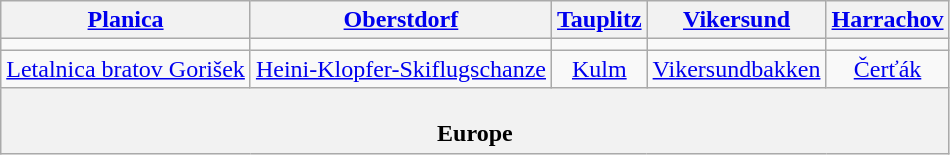<table class="wikitable" style="text-align:center">
<tr>
<th> <a href='#'>Planica</a></th>
<th> <a href='#'>Oberstdorf</a></th>
<th> <a href='#'>Tauplitz</a></th>
<th> <a href='#'>Vikersund</a></th>
<th> <a href='#'>Harrachov</a></th>
</tr>
<tr>
<td></td>
<td></td>
<td></td>
<td></td>
<td></td>
</tr>
<tr>
<td><a href='#'>Letalnica bratov Gorišek</a></td>
<td><a href='#'>Heini-Klopfer-Skiflugschanze</a></td>
<td><a href='#'>Kulm</a></td>
<td><a href='#'>Vikersundbakken</a></td>
<td><a href='#'>Čerťák</a></td>
</tr>
<tr>
<th colspan="5"><br>Europe
</th>
</tr>
</table>
